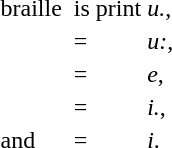<table>
<tr>
<td>braille</td>
<td></td>
<td>is print</td>
<td> <em>u.</em>,</td>
</tr>
<tr>
<td></td>
<td></td>
<td>=</td>
<td> <em>u:</em>,</td>
</tr>
<tr>
<td></td>
<td></td>
<td>=</td>
<td> <em>e</em>,</td>
</tr>
<tr>
<td></td>
<td></td>
<td>=</td>
<td> <em>i.</em>,</td>
</tr>
<tr>
<td>and</td>
<td></td>
<td>=</td>
<td> <em>i</em>.</td>
</tr>
</table>
